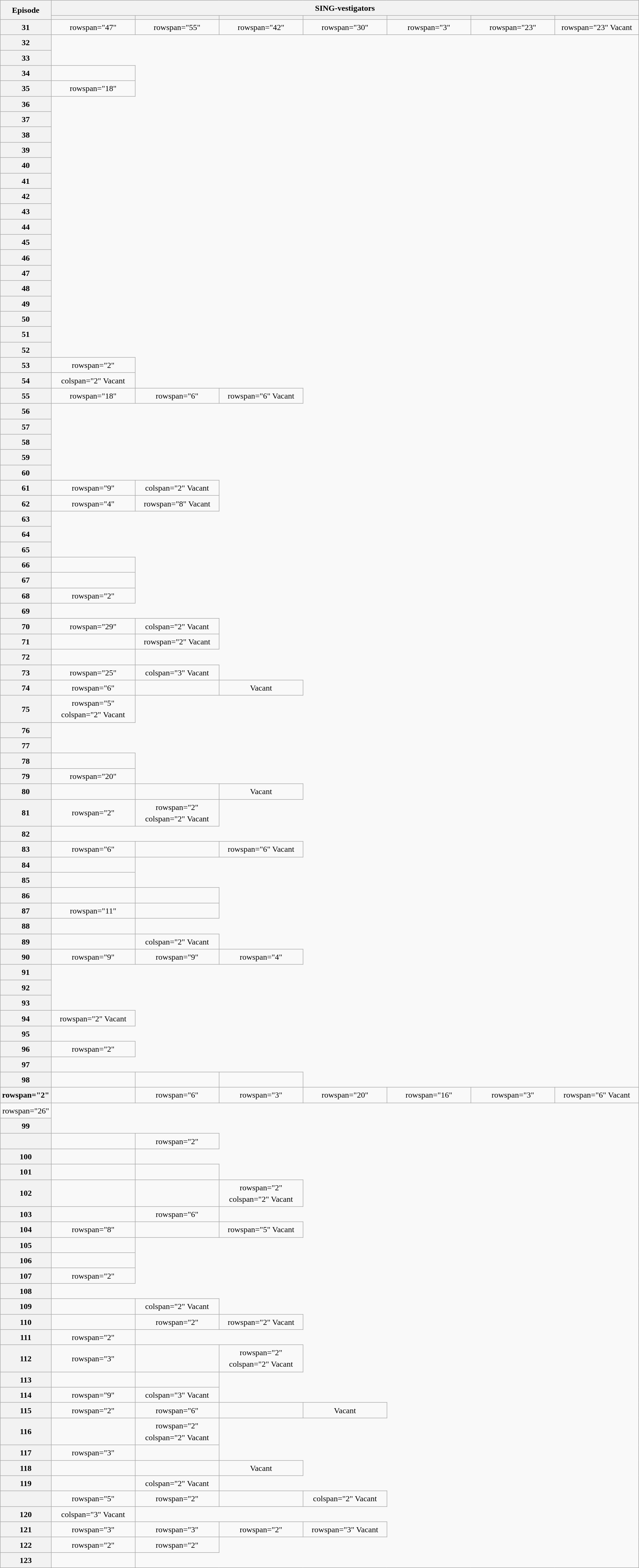<table class="wikitable plainrowheaders mw-collapsible" style="text-align:center; line-height:23px; width:100%;">
<tr>
<th rowspan="2" width="1%">Episode</th>
<th colspan="7">SING-vestigators</th>
</tr>
<tr>
<th width="14%"></th>
<th width="14%"></th>
<th width="14%"></th>
<th width="14%"></th>
<th width="14%"></th>
<th width="14%"></th>
<th width="14%"></th>
</tr>
<tr>
<th>31</th>
<td>rowspan="47" </td>
<td>rowspan="55" </td>
<td>rowspan="42" </td>
<td>rowspan="30" </td>
<td>rowspan="3" </td>
<td>rowspan="23" </td>
<td>rowspan="23"  Vacant</td>
</tr>
<tr>
<th>32</th>
</tr>
<tr>
<th>33</th>
</tr>
<tr>
<th>34</th>
<td></td>
</tr>
<tr>
<th>35</th>
<td>rowspan="18" </td>
</tr>
<tr>
<th>36</th>
</tr>
<tr>
<th>37</th>
</tr>
<tr>
<th>38</th>
</tr>
<tr>
<th>39</th>
</tr>
<tr>
<th>40</th>
</tr>
<tr>
<th>41</th>
</tr>
<tr>
<th>42</th>
</tr>
<tr>
<th>43</th>
</tr>
<tr>
<th>44</th>
</tr>
<tr>
<th>45</th>
</tr>
<tr>
<th>46</th>
</tr>
<tr>
<th>47</th>
</tr>
<tr>
<th>48</th>
</tr>
<tr>
<th>49</th>
</tr>
<tr>
<th>50</th>
</tr>
<tr>
<th>51</th>
</tr>
<tr>
<th>52</th>
</tr>
<tr>
<th>53</th>
<td>rowspan="2" </td>
</tr>
<tr>
<th>54</th>
<td>colspan="2"  Vacant</td>
</tr>
<tr>
<th>55</th>
<td>rowspan="18" </td>
<td>rowspan="6" </td>
<td>rowspan="6"  Vacant</td>
</tr>
<tr>
<th>56</th>
</tr>
<tr>
<th>57</th>
</tr>
<tr>
<th>58</th>
</tr>
<tr>
<th>59</th>
</tr>
<tr>
<th>60</th>
</tr>
<tr>
<th>61</th>
<td>rowspan="9" </td>
<td>colspan="2"  Vacant</td>
</tr>
<tr>
<th>62</th>
<td>rowspan="4" </td>
<td>rowspan="8"  Vacant</td>
</tr>
<tr>
<th>63</th>
</tr>
<tr>
<th>64</th>
</tr>
<tr>
<th>65</th>
</tr>
<tr>
<th>66</th>
<td></td>
</tr>
<tr>
<th>67</th>
<td></td>
</tr>
<tr>
<th>68</th>
<td>rowspan="2" </td>
</tr>
<tr>
<th>69</th>
</tr>
<tr>
<th>70</th>
<td>rowspan="29" </td>
<td>colspan="2"  Vacant</td>
</tr>
<tr>
<th>71</th>
<td></td>
<td>rowspan="2"  Vacant</td>
</tr>
<tr>
<th>72</th>
<td></td>
</tr>
<tr>
<th>73</th>
<td>rowspan="25" </td>
<td>colspan="3"  Vacant</td>
</tr>
<tr>
<th>74</th>
<td>rowspan="6" </td>
<td></td>
<td> Vacant</td>
</tr>
<tr>
<th>75</th>
<td>rowspan="5" colspan="2"  Vacant</td>
</tr>
<tr>
<th>76</th>
</tr>
<tr>
<th>77</th>
</tr>
<tr>
<th>78</th>
<td></td>
</tr>
<tr>
<th>79</th>
<td>rowspan="20" </td>
</tr>
<tr>
<th>80</th>
<td></td>
<td></td>
<td> Vacant</td>
</tr>
<tr>
<th>81</th>
<td>rowspan="2" </td>
<td>rowspan="2" colspan="2"  Vacant</td>
</tr>
<tr>
<th>82</th>
</tr>
<tr>
<th>83</th>
<td>rowspan="6" </td>
<td></td>
<td>rowspan="6"  Vacant</td>
</tr>
<tr>
<th>84</th>
<td></td>
</tr>
<tr>
<th>85</th>
<td></td>
</tr>
<tr>
<th>86</th>
<td></td>
<td></td>
</tr>
<tr>
<th>87</th>
<td>rowspan="11" </td>
<td></td>
</tr>
<tr>
<th>88</th>
<td></td>
</tr>
<tr>
<th>89</th>
<td></td>
<td>colspan="2"  Vacant</td>
</tr>
<tr>
<th>90</th>
<td>rowspan="9" </td>
<td>rowspan="9" </td>
<td>rowspan="4" </td>
</tr>
<tr>
<th>91</th>
</tr>
<tr>
<th>92</th>
</tr>
<tr>
<th>93</th>
</tr>
<tr>
<th>94</th>
<td>rowspan="2"  Vacant</td>
</tr>
<tr>
<th>95</th>
</tr>
<tr>
<th>96</th>
<td>rowspan="2" </td>
</tr>
<tr>
<th>97</th>
</tr>
<tr>
<th>98</th>
<td></td>
<td></td>
<td></td>
</tr>
<tr>
<th>rowspan="2" </th>
<td></td>
<td>rowspan="6" </td>
<td>rowspan="3" </td>
<td>rowspan="20" </td>
<td>rowspan="16" </td>
<td>rowspan="3" </td>
<td>rowspan="6"  Vacant</td>
</tr>
<tr>
<td>rowspan="26" </td>
</tr>
<tr>
<th>99</th>
</tr>
<tr>
<th></th>
<td></td>
<td>rowspan="2" </td>
</tr>
<tr>
<th>100</th>
<td></td>
</tr>
<tr>
<th>101</th>
<td></td>
<td></td>
</tr>
<tr>
<th>102</th>
<td></td>
<td></td>
<td>rowspan="2" colspan="2"  Vacant</td>
</tr>
<tr>
<th>103</th>
<td></td>
<td>rowspan="6" </td>
</tr>
<tr>
<th>104</th>
<td>rowspan="8" </td>
<td></td>
<td>rowspan="5"  Vacant</td>
</tr>
<tr>
<th>105</th>
<td></td>
</tr>
<tr>
<th>106</th>
<td></td>
</tr>
<tr>
<th>107</th>
<td>rowspan="2" </td>
</tr>
<tr>
<th>108</th>
</tr>
<tr>
<th>109</th>
<td></td>
<td>colspan="2"  Vacant</td>
</tr>
<tr>
<th>110</th>
<td></td>
<td>rowspan="2" </td>
<td>rowspan="2"  Vacant</td>
</tr>
<tr>
<th>111</th>
<td>rowspan="2" </td>
</tr>
<tr>
<th>112</th>
<td>rowspan="3" </td>
<td></td>
<td>rowspan="2" colspan="2"  Vacant</td>
</tr>
<tr>
<th>113</th>
<td></td>
<td></td>
</tr>
<tr>
<th>114</th>
<td>rowspan="9" </td>
<td>colspan="3"  Vacant</td>
</tr>
<tr>
<th>115</th>
<td>rowspan="2" </td>
<td>rowspan="6" </td>
<td></td>
<td> Vacant</td>
</tr>
<tr>
<th>116</th>
<td></td>
<td>rowspan="2" colspan="2"  Vacant</td>
</tr>
<tr>
<th>117</th>
<td>rowspan="3" </td>
<td></td>
</tr>
<tr>
<th>118</th>
<td></td>
<td></td>
<td> Vacant</td>
</tr>
<tr>
<th>119</th>
<td></td>
<td>colspan="2"  Vacant</td>
</tr>
<tr>
<th></th>
<td>rowspan="5" </td>
<td>rowspan="2" </td>
<td></td>
<td>colspan="2"  Vacant</td>
</tr>
<tr>
<th>120</th>
<td>colspan="3"  Vacant</td>
</tr>
<tr>
<th>121</th>
<td>rowspan="3"</td>
<td>rowspan="3" </td>
<td>rowspan="2" </td>
<td>rowspan="3"  Vacant</td>
</tr>
<tr>
<th>122</th>
<td>rowspan="2"</td>
<td>rowspan="2"</td>
</tr>
<tr>
<th>123</th>
<td></td>
</tr>
</table>
